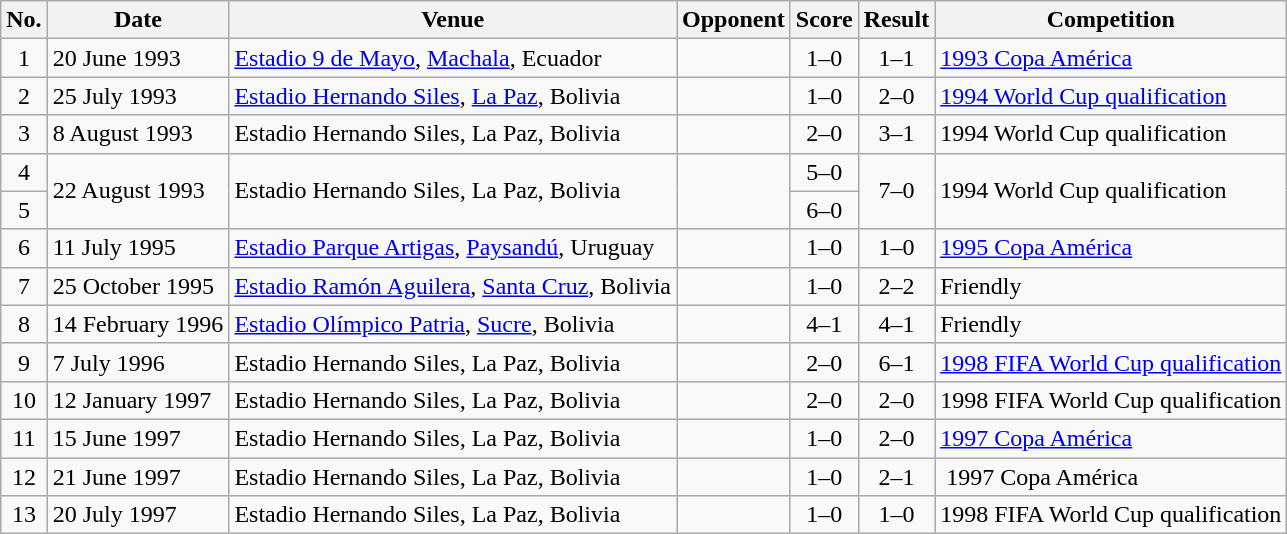<table class="wikitable sortable">
<tr>
<th scope="col">No.</th>
<th scope="col">Date</th>
<th scope="col">Venue</th>
<th scope="col">Opponent</th>
<th scope="col">Score</th>
<th scope="col">Result</th>
<th scope="col">Competition</th>
</tr>
<tr>
<td align="center">1</td>
<td>20 June 1993</td>
<td><a href='#'>Estadio 9 de Mayo</a>, <a href='#'>Machala</a>, Ecuador</td>
<td></td>
<td align="center">1–0</td>
<td align="center">1–1</td>
<td><a href='#'>1993 Copa América</a></td>
</tr>
<tr>
<td align="center">2</td>
<td>25 July 1993</td>
<td><a href='#'>Estadio Hernando Siles</a>, <a href='#'>La Paz</a>, Bolivia</td>
<td></td>
<td align="center">1–0</td>
<td align="center">2–0</td>
<td><a href='#'>1994 World Cup qualification</a></td>
</tr>
<tr>
<td align="center">3</td>
<td>8 August 1993</td>
<td>Estadio Hernando Siles, La Paz, Bolivia</td>
<td></td>
<td align="center">2–0</td>
<td align="center">3–1</td>
<td>1994 World Cup qualification</td>
</tr>
<tr>
<td align="center">4</td>
<td rowspan="2">22 August 1993</td>
<td rowspan="2">Estadio Hernando Siles, La Paz, Bolivia</td>
<td rowspan="2"></td>
<td align="center">5–0</td>
<td align=center rowspan="2">7–0</td>
<td rowspan="2">1994 World Cup qualification</td>
</tr>
<tr>
<td align="center">5</td>
<td align="center">6–0</td>
</tr>
<tr>
<td align="center">6</td>
<td>11 July 1995</td>
<td><a href='#'>Estadio Parque Artigas</a>, <a href='#'>Paysandú</a>, Uruguay</td>
<td></td>
<td align="center">1–0</td>
<td align="center">1–0</td>
<td><a href='#'>1995 Copa América</a></td>
</tr>
<tr>
<td align="center">7</td>
<td>25 October 1995</td>
<td><a href='#'>Estadio Ramón Aguilera</a>, <a href='#'>Santa Cruz</a>, Bolivia</td>
<td></td>
<td align="center">1–0</td>
<td align="center">2–2</td>
<td>Friendly</td>
</tr>
<tr>
<td align="center">8</td>
<td>14 February 1996</td>
<td><a href='#'>Estadio Olímpico Patria</a>, <a href='#'>Sucre</a>, Bolivia</td>
<td></td>
<td align="center">4–1</td>
<td align="center">4–1</td>
<td>Friendly</td>
</tr>
<tr>
<td align="center">9</td>
<td>7 July 1996</td>
<td>Estadio Hernando Siles, La Paz, Bolivia</td>
<td></td>
<td align="center">2–0</td>
<td align="center">6–1</td>
<td><a href='#'>1998 FIFA World Cup qualification</a></td>
</tr>
<tr>
<td align="center">10</td>
<td>12 January 1997</td>
<td>Estadio Hernando Siles, La Paz, Bolivia</td>
<td></td>
<td align="center">2–0</td>
<td align="center">2–0</td>
<td>1998 FIFA World Cup qualification</td>
</tr>
<tr>
<td align="center">11</td>
<td>15 June 1997</td>
<td>Estadio Hernando Siles, La Paz, Bolivia</td>
<td></td>
<td align="center">1–0</td>
<td align="center">2–0</td>
<td><a href='#'>1997 Copa América</a></td>
</tr>
<tr>
<td align="center">12</td>
<td>21 June 1997</td>
<td>Estadio Hernando Siles, La Paz, Bolivia</td>
<td></td>
<td align="center">1–0</td>
<td align="center">2–1</td>
<td> 1997 Copa América</td>
</tr>
<tr>
<td align="center">13</td>
<td>20 July 1997</td>
<td>Estadio Hernando Siles, La Paz, Bolivia</td>
<td></td>
<td align="center">1–0</td>
<td align="center">1–0</td>
<td>1998 FIFA World Cup qualification</td>
</tr>
</table>
